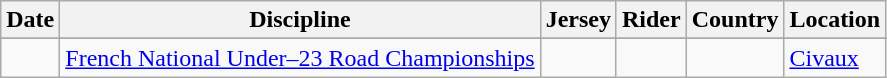<table class="wikitable">
<tr>
<th>Date</th>
<th>Discipline</th>
<th>Jersey</th>
<th>Rider</th>
<th>Country</th>
<th>Location</th>
</tr>
<tr>
</tr>
<tr>
<td></td>
<td><a href='#'>French National Under–23 Road Championships</a></td>
<td></td>
<td></td>
<td></td>
<td><a href='#'>Civaux</a></td>
</tr>
</table>
